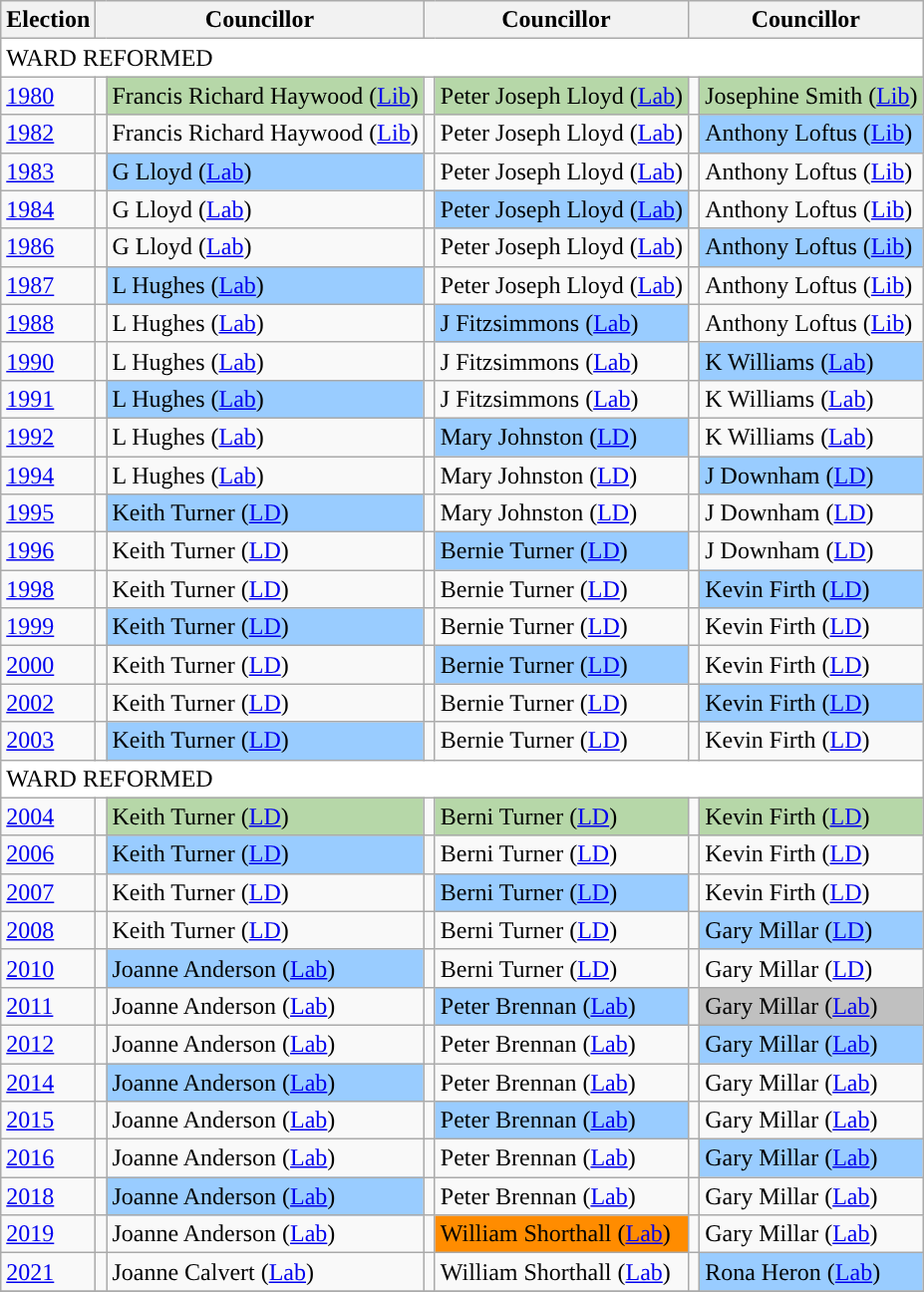<table class="wikitable">
<tr>
<th>Election</th>
<th colspan="2">Councillor</th>
<th colspan="2">Councillor</th>
<th colspan="2">Councillor</th>
</tr>
<tr>
<td colspan="7" bgcolor="#FFF"><div>WARD REFORMED</div></td>
</tr>
<tr>
<td><a href='#'>1980</a></td>
<td style="background-color: "></td>
<td bgcolor="#B6D7A8">Francis Richard Haywood (<a href='#'>Lib</a>)</td>
<td style="background-color: "></td>
<td bgcolor="#B6D7A8">Peter Joseph Lloyd (<a href='#'>Lab</a>)</td>
<td style="background-color: "></td>
<td bgcolor="#B6D7A8">Josephine Smith (<a href='#'>Lib</a>)</td>
</tr>
<tr>
<td><a href='#'>1982</a></td>
<td style="background-color: "></td>
<td>Francis Richard Haywood (<a href='#'>Lib</a>)</td>
<td style="background-color: "></td>
<td>Peter Joseph Lloyd (<a href='#'>Lab</a>)</td>
<td style="background-color: "></td>
<td bgcolor="#99CCFF">Anthony Loftus (<a href='#'>Lib</a>)</td>
</tr>
<tr>
<td><a href='#'>1983</a></td>
<td style="background-color: "></td>
<td bgcolor="#99CCFF">G Lloyd (<a href='#'>Lab</a>)</td>
<td style="background-color: "></td>
<td>Peter Joseph Lloyd (<a href='#'>Lab</a>)</td>
<td style="background-color: "></td>
<td>Anthony Loftus (<a href='#'>Lib</a>)</td>
</tr>
<tr>
<td><a href='#'>1984</a></td>
<td style="background-color: "></td>
<td>G Lloyd (<a href='#'>Lab</a>)</td>
<td style="background-color: "></td>
<td bgcolor="#99CCFF">Peter Joseph Lloyd (<a href='#'>Lab</a>)</td>
<td style="background-color: "></td>
<td>Anthony Loftus (<a href='#'>Lib</a>)</td>
</tr>
<tr>
<td><a href='#'>1986</a></td>
<td style="background-color: "></td>
<td>G Lloyd (<a href='#'>Lab</a>)</td>
<td style="background-color: "></td>
<td>Peter Joseph Lloyd (<a href='#'>Lab</a>)</td>
<td style="background-color: "></td>
<td bgcolor="#99CCFF">Anthony Loftus (<a href='#'>Lib</a>)</td>
</tr>
<tr>
<td><a href='#'>1987</a></td>
<td style="background-color: "></td>
<td bgcolor="#99CCFF">L Hughes (<a href='#'>Lab</a>)</td>
<td style="background-color: "></td>
<td>Peter Joseph Lloyd (<a href='#'>Lab</a>)</td>
<td style="background-color: "></td>
<td>Anthony Loftus (<a href='#'>Lib</a>)</td>
</tr>
<tr>
<td><a href='#'>1988</a></td>
<td style="background-color: "></td>
<td>L Hughes (<a href='#'>Lab</a>)</td>
<td style="background-color: "></td>
<td bgcolor="#99CCFF">J Fitzsimmons (<a href='#'>Lab</a>)</td>
<td style="background-color: "></td>
<td>Anthony Loftus (<a href='#'>Lib</a>)</td>
</tr>
<tr>
<td><a href='#'>1990</a></td>
<td style="background-color: "></td>
<td>L Hughes (<a href='#'>Lab</a>)</td>
<td style="background-color: "></td>
<td>J Fitzsimmons (<a href='#'>Lab</a>)</td>
<td style="background-color: "></td>
<td bgcolor="#99CCFF">K Williams (<a href='#'>Lab</a>)</td>
</tr>
<tr>
<td><a href='#'>1991</a></td>
<td style="background-color: "></td>
<td bgcolor="#99CCFF">L Hughes (<a href='#'>Lab</a>)</td>
<td style="background-color: "></td>
<td>J Fitzsimmons (<a href='#'>Lab</a>)</td>
<td style="background-color: "></td>
<td>K Williams (<a href='#'>Lab</a>)</td>
</tr>
<tr>
<td><a href='#'>1992</a></td>
<td style="background-color: "></td>
<td>L Hughes (<a href='#'>Lab</a>)</td>
<td style="background-color: "></td>
<td bgcolor="#99CCFF">Mary Johnston (<a href='#'>LD</a>)</td>
<td style="background-color: "></td>
<td>K Williams (<a href='#'>Lab</a>)</td>
</tr>
<tr>
<td><a href='#'>1994</a></td>
<td style="background-color: "></td>
<td>L Hughes (<a href='#'>Lab</a>)</td>
<td style="background-color: "></td>
<td>Mary Johnston (<a href='#'>LD</a>)</td>
<td style="background-color: "></td>
<td bgcolor="#99CCFF">J Downham (<a href='#'>LD</a>)</td>
</tr>
<tr>
<td><a href='#'>1995</a></td>
<td style="background-color: "></td>
<td bgcolor="#99CCFF">Keith Turner (<a href='#'>LD</a>)</td>
<td style="background-color: "></td>
<td>Mary Johnston (<a href='#'>LD</a>)</td>
<td style="background-color: "></td>
<td>J Downham (<a href='#'>LD</a>)</td>
</tr>
<tr>
<td><a href='#'>1996</a></td>
<td style="background-color: "></td>
<td>Keith Turner (<a href='#'>LD</a>)</td>
<td style="background-color: "></td>
<td bgcolor="#99CCFF">Bernie Turner (<a href='#'>LD</a>)</td>
<td style="background-color: "></td>
<td>J Downham (<a href='#'>LD</a>)</td>
</tr>
<tr>
<td><a href='#'>1998</a></td>
<td style="background-color: "></td>
<td>Keith Turner (<a href='#'>LD</a>)</td>
<td style="background-color: "></td>
<td>Bernie Turner (<a href='#'>LD</a>)</td>
<td style="background-color: "></td>
<td bgcolor="#99CCFF">Kevin Firth (<a href='#'>LD</a>)</td>
</tr>
<tr>
<td><a href='#'>1999</a></td>
<td style="background-color: "></td>
<td bgcolor="#99CCFF">Keith Turner (<a href='#'>LD</a>)</td>
<td style="background-color: "></td>
<td>Bernie Turner (<a href='#'>LD</a>)</td>
<td style="background-color: "></td>
<td>Kevin Firth (<a href='#'>LD</a>)</td>
</tr>
<tr>
<td><a href='#'>2000</a></td>
<td style="background-color: "></td>
<td>Keith Turner (<a href='#'>LD</a>)</td>
<td style="background-color: "></td>
<td bgcolor="#99CCFF">Bernie Turner (<a href='#'>LD</a>)</td>
<td style="background-color: "></td>
<td>Kevin Firth (<a href='#'>LD</a>)</td>
</tr>
<tr>
<td><a href='#'>2002</a></td>
<td style="background-color: "></td>
<td>Keith Turner (<a href='#'>LD</a>)</td>
<td style="background-color: "></td>
<td>Bernie Turner (<a href='#'>LD</a>)</td>
<td style="background-color: "></td>
<td bgcolor="#99CCFF">Kevin Firth (<a href='#'>LD</a>)</td>
</tr>
<tr>
<td><a href='#'>2003</a></td>
<td style="background-color: "></td>
<td bgcolor="#99CCFF">Keith Turner (<a href='#'>LD</a>)</td>
<td style="background-color: "></td>
<td>Bernie Turner (<a href='#'>LD</a>)</td>
<td style="background-color: "></td>
<td>Kevin Firth (<a href='#'>LD</a>)</td>
</tr>
<tr>
<td colspan="7" bgcolor="#FFF"><div>WARD REFORMED</div></td>
</tr>
<tr>
<td><a href='#'>2004</a></td>
<td style="background-color: "></td>
<td bgcolor="#B6D7A8">Keith Turner (<a href='#'>LD</a>)</td>
<td style="background-color: "></td>
<td bgcolor="#B6D7A8">Berni Turner (<a href='#'>LD</a>)</td>
<td style="background-color: "></td>
<td bgcolor="#B6D7A8">Kevin Firth (<a href='#'>LD</a>)</td>
</tr>
<tr>
<td><a href='#'>2006</a></td>
<td style="background-color: "></td>
<td bgcolor="#99CCFF">Keith Turner (<a href='#'>LD</a>)</td>
<td style="background-color: "></td>
<td>Berni Turner (<a href='#'>LD</a>)</td>
<td style="background-color: "></td>
<td>Kevin Firth (<a href='#'>LD</a>)</td>
</tr>
<tr>
<td><a href='#'>2007</a></td>
<td style="background-color: "></td>
<td>Keith Turner (<a href='#'>LD</a>)</td>
<td style="background-color: "></td>
<td bgcolor="#99CCFF">Berni Turner (<a href='#'>LD</a>)</td>
<td style="background-color: "></td>
<td>Kevin Firth (<a href='#'>LD</a>)</td>
</tr>
<tr>
<td><a href='#'>2008</a></td>
<td style="background-color: "></td>
<td>Keith Turner (<a href='#'>LD</a>)</td>
<td style="background-color: "></td>
<td>Berni Turner (<a href='#'>LD</a>)</td>
<td style="background-color: "></td>
<td bgcolor="#99CCFF">Gary Millar (<a href='#'>LD</a>)</td>
</tr>
<tr>
<td><a href='#'>2010</a></td>
<td style="background-color: "></td>
<td bgcolor="#99CCFF">Joanne Anderson (<a href='#'>Lab</a>)</td>
<td style="background-color: "></td>
<td>Berni Turner (<a href='#'>LD</a>)</td>
<td style="background-color: "></td>
<td>Gary Millar (<a href='#'>LD</a>)</td>
</tr>
<tr>
<td><a href='#'>2011</a></td>
<td style="background-color: "></td>
<td>Joanne Anderson (<a href='#'>Lab</a>)</td>
<td style="background-color: "></td>
<td bgcolor="#99CCFF">Peter Brennan (<a href='#'>Lab</a>)</td>
<td style="background-color: "></td>
<td bgcolor="#C0C0C0">Gary Millar (<a href='#'>Lab</a>)</td>
</tr>
<tr>
<td><a href='#'>2012</a></td>
<td style="background-color: "></td>
<td>Joanne Anderson (<a href='#'>Lab</a>)</td>
<td style="background-color: "></td>
<td>Peter Brennan (<a href='#'>Lab</a>)</td>
<td style="background-color: "></td>
<td bgcolor="#99CCFF">Gary Millar (<a href='#'>Lab</a>)</td>
</tr>
<tr>
<td><a href='#'>2014</a></td>
<td style="background-color: "></td>
<td bgcolor="#99CCFF">Joanne Anderson (<a href='#'>Lab</a>)</td>
<td style="background-color: "></td>
<td>Peter Brennan (<a href='#'>Lab</a>)</td>
<td style="background-color: "></td>
<td>Gary Millar (<a href='#'>Lab</a>)</td>
</tr>
<tr>
<td><a href='#'>2015</a></td>
<td style="background-color: "></td>
<td>Joanne Anderson (<a href='#'>Lab</a>)</td>
<td style="background-color: "></td>
<td bgcolor="#99CCFF">Peter Brennan (<a href='#'>Lab</a>)</td>
<td style="background-color: "></td>
<td>Gary Millar (<a href='#'>Lab</a>)</td>
</tr>
<tr>
<td><a href='#'>2016</a></td>
<td style="background-color: "></td>
<td>Joanne Anderson (<a href='#'>Lab</a>)</td>
<td style="background-color: "></td>
<td>Peter Brennan (<a href='#'>Lab</a>)</td>
<td style="background-color: "></td>
<td bgcolor="#99CCFF">Gary Millar (<a href='#'>Lab</a>)</td>
</tr>
<tr>
<td><a href='#'>2018</a></td>
<td style="background-color: "></td>
<td bgcolor="#99CCFF">Joanne Anderson (<a href='#'>Lab</a>)</td>
<td style="background-color: "></td>
<td>Peter Brennan (<a href='#'>Lab</a>)</td>
<td style="background-color: "></td>
<td>Gary Millar (<a href='#'>Lab</a>)</td>
</tr>
<tr>
<td><a href='#'>2019</a></td>
<td style="background-color: "></td>
<td>Joanne Anderson (<a href='#'>Lab</a>)</td>
<td style="background-color: "></td>
<td bgcolor="#FF8C00">William Shorthall (<a href='#'>Lab</a>)</td>
<td style="background-color: "></td>
<td>Gary Millar (<a href='#'>Lab</a>)</td>
</tr>
<tr>
<td><a href='#'>2021</a></td>
<td style="background-color: "></td>
<td>Joanne Calvert (<a href='#'>Lab</a>)</td>
<td style="background-color: "></td>
<td>William Shorthall (<a href='#'>Lab</a>)</td>
<td style="background-color: "></td>
<td bgcolor="#99CCFF">Rona Heron (<a href='#'>Lab</a>)</td>
</tr>
<tr>
</tr>
</table>
